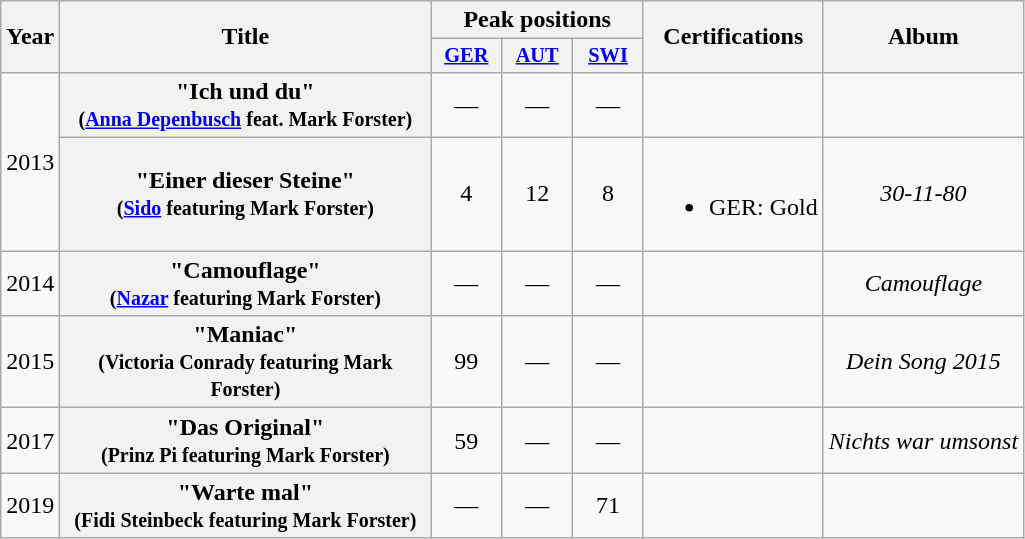<table class="wikitable plainrowheaders" style="text-align:center;">
<tr>
<th scope="col" rowspan="2" style="width:2em;">Year</th>
<th scope="col" rowspan="2" style="width:15em;">Title</th>
<th scope="col" colspan="3">Peak positions</th>
<th scope="col" rowspan="2">Certifications</th>
<th scope="col" rowspan="2">Album</th>
</tr>
<tr>
<th scope="col" style="width:3em;font-size:85%;"><a href='#'>GER</a><br></th>
<th scope="col" style="width:3em;font-size:85%;"><a href='#'>AUT</a><br></th>
<th scope="col" style="width:3em;font-size:85%;"><a href='#'>SWI</a><br></th>
</tr>
<tr>
<td rowspan="2">2013</td>
<th scope="row">"Ich und du"<br><small>(<a href='#'>Anna Depenbusch</a> feat. Mark Forster)</small></th>
<td>—</td>
<td>—</td>
<td>—</td>
<td></td>
<td></td>
</tr>
<tr>
<th scope="row">"Einer dieser Steine"<br><small>(<a href='#'>Sido</a> featuring Mark Forster)</small></th>
<td>4</td>
<td>12</td>
<td>8</td>
<td><br><ul><li>GER: Gold</li></ul></td>
<td align="center"><em>30-11-80</em></td>
</tr>
<tr>
<td>2014</td>
<th scope="row">"Camouflage"<br><small>(<a href='#'>Nazar</a> featuring Mark Forster)</small></th>
<td>—</td>
<td>—</td>
<td>—</td>
<td></td>
<td align="center"><em>Camouflage</em></td>
</tr>
<tr>
<td>2015</td>
<th scope="row">"Maniac"<br><small>(Victoria Conrady featuring Mark Forster)</small></th>
<td>99</td>
<td>—</td>
<td>—</td>
<td></td>
<td align="center"><em>Dein Song 2015</em></td>
</tr>
<tr>
<td>2017</td>
<th scope="row">"Das Original"<br><small>(Prinz Pi featuring Mark Forster)</small></th>
<td>59</td>
<td>—</td>
<td>—</td>
<td></td>
<td align="center"><em>Nichts war umsonst</em></td>
</tr>
<tr>
<td>2019</td>
<th scope="row">"Warte mal"<br><small>(Fidi Steinbeck featuring Mark Forster)</small></th>
<td>—</td>
<td>—</td>
<td>71</td>
<td></td>
<td></td>
</tr>
</table>
